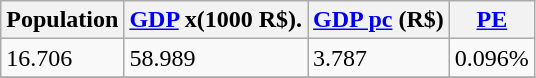<table class="wikitable">
<tr>
<th>Population</th>
<th><a href='#'>GDP</a> x(1000 R$).</th>
<th><a href='#'>GDP pc</a> (R$)</th>
<th><a href='#'>PE</a></th>
</tr>
<tr>
<td>16.706</td>
<td>58.989</td>
<td>3.787</td>
<td>0.096%</td>
</tr>
<tr>
</tr>
</table>
